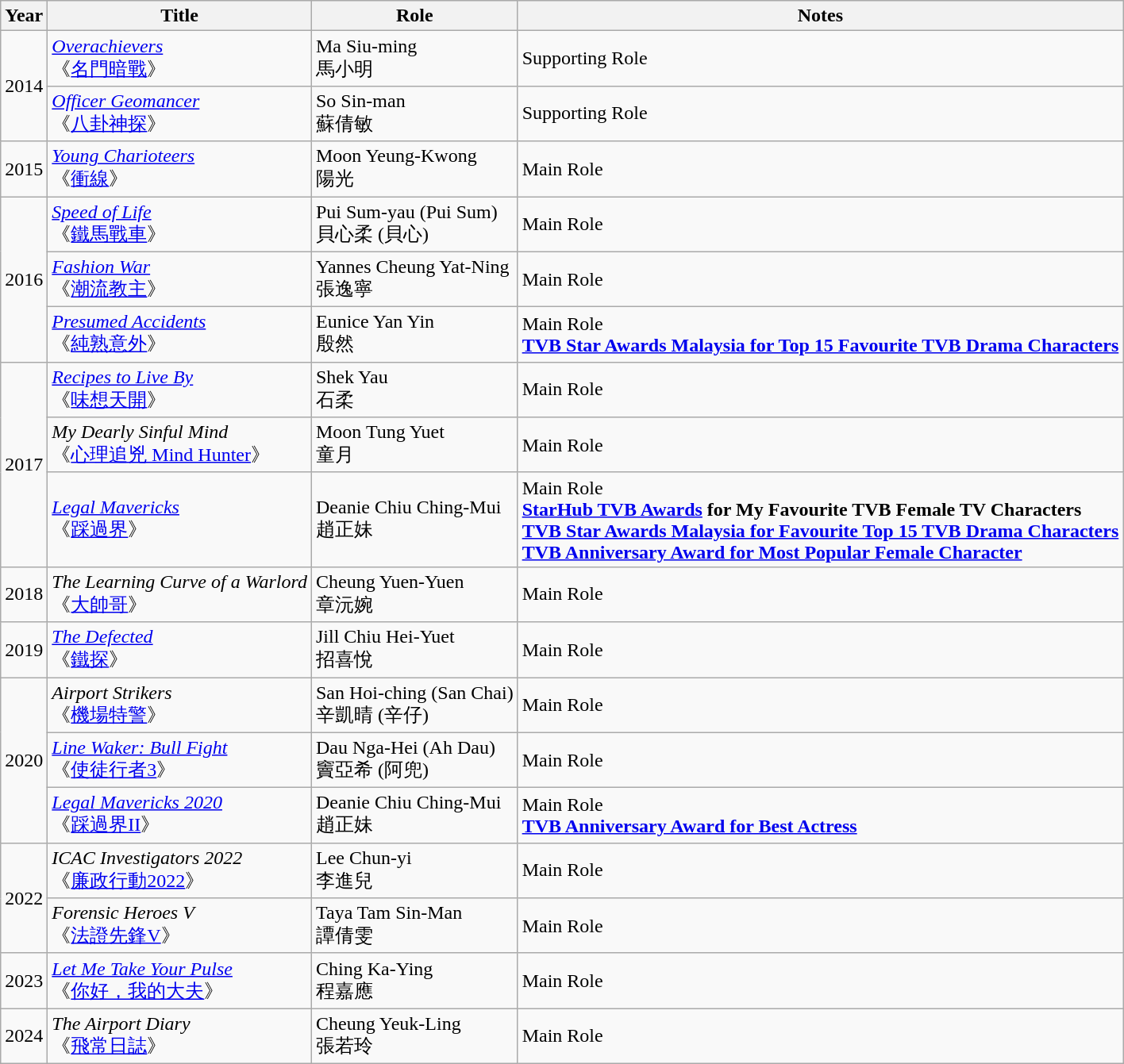<table class="wikitable plainrowheaders sortable">
<tr>
<th scope="col">Year</th>
<th scope="col">Title</th>
<th scope="col">Role</th>
<th scope="col" class="unsortable">Notes</th>
</tr>
<tr>
<td rowspan="2">2014</td>
<td><em><a href='#'>Overachievers</a></em> <br>《<a href='#'>名門暗戰</a>》</td>
<td>Ma Siu-ming <br>馬小明</td>
<td>Supporting Role</td>
</tr>
<tr>
<td><em><a href='#'>Officer Geomancer</a></em><br> 《<a href='#'>八卦神探</a>》</td>
<td>So Sin-man <br> 蘇倩敏</td>
<td>Supporting Role</td>
</tr>
<tr>
<td>2015</td>
<td><em><a href='#'>Young Charioteers</a></em><br>《<a href='#'>衝線</a>》</td>
<td>Moon Yeung-Kwong <br> 陽光</td>
<td>Main Role</td>
</tr>
<tr>
<td rowspan="3">2016</td>
<td><em><a href='#'>Speed of Life</a></em><br> 《<a href='#'>鐵馬戰車</a>》</td>
<td>Pui Sum-yau (Pui Sum)<br>貝心柔 (貝心)</td>
<td>Main Role</td>
</tr>
<tr>
<td><em><a href='#'>Fashion War</a></em><br>《<a href='#'>潮流教主</a>》</td>
<td>Yannes Cheung Yat-Ning <br> 張逸寧</td>
<td>Main Role</td>
</tr>
<tr>
<td><em><a href='#'>Presumed Accidents</a></em><br> 《<a href='#'>純熟意外</a>》</td>
<td>Eunice Yan Yin <br> 殷然</td>
<td>Main Role  <br><strong><a href='#'>TVB Star Awards Malaysia for Top 15 Favourite TVB Drama Characters</a></strong></td>
</tr>
<tr>
<td rowspan="3">2017</td>
<td><em><a href='#'>Recipes to Live By</a></em> <br>《<a href='#'>味想天開</a>》</td>
<td>Shek Yau <br> 石柔</td>
<td>Main Role</td>
</tr>
<tr>
<td><em>My Dearly Sinful Mind</em><br>《<a href='#'>心理追兇 Mind Hunter</a>》</td>
<td>Moon Tung Yuet <br> 童月</td>
<td>Main Role</td>
</tr>
<tr>
<td><em><a href='#'>Legal Mavericks</a></em><br>《<a href='#'>踩過界</a>》</td>
<td>Deanie Chiu Ching-Mui <br>趙正妹</td>
<td>Main Role <br><strong><a href='#'>StarHub TVB Awards</a> for My Favourite TVB Female TV Characters</strong><br><strong><a href='#'>TVB Star Awards Malaysia for Favourite Top 15 TVB Drama Characters</a></strong><br><strong><a href='#'>TVB Anniversary Award for Most Popular Female Character</a></strong></td>
</tr>
<tr>
<td>2018</td>
<td><em>The Learning Curve of a Warlord</em><br>《<a href='#'>大帥哥</a>》</td>
<td>Cheung Yuen-Yuen <br> 章沅婉</td>
<td>Main Role</td>
</tr>
<tr>
<td>2019</td>
<td><em><a href='#'>The Defected</a></em><br>《<a href='#'>鐵探</a>》</td>
<td>Jill Chiu Hei-Yuet <br> 招喜悅</td>
<td>Main Role</td>
</tr>
<tr>
<td rowspan="3">2020</td>
<td><em>Airport Strikers</em><br>《<a href='#'>機場特警</a>》</td>
<td>San Hoi-ching (San Chai) <br> 辛凱晴 (辛仔)</td>
<td>Main Role</td>
</tr>
<tr>
<td><em><a href='#'>Line Waker: Bull Fight</a></em><br>《<a href='#'>使徒行者3</a>》</td>
<td>Dau Nga-Hei (Ah Dau)<br> 竇亞希 (阿兜)</td>
<td>Main Role</td>
</tr>
<tr>
<td><em><a href='#'>Legal Mavericks 2020</a></em><br>《<a href='#'>踩過界II</a>》</td>
<td>Deanie Chiu Ching-Mui <br> 趙正妹</td>
<td>Main Role <br> <strong><a href='#'>TVB Anniversary Award for Best Actress</a></strong></td>
</tr>
<tr>
<td rowspan="2">2022</td>
<td><em>ICAC Investigators 2022</em><br>《<a href='#'>廉政行動2022</a>》</td>
<td>Lee Chun-yi <br> 李進兒</td>
<td>Main Role</td>
</tr>
<tr>
<td><em>Forensic Heroes V</em><br>《<a href='#'>法證先鋒V</a>》</td>
<td>Taya Tam Sin-Man <br> 譚倩雯</td>
<td>Main Role</td>
</tr>
<tr>
<td>2023</td>
<td><em><a href='#'>Let Me Take Your Pulse</a></em><br>《<a href='#'>你好，我的大夫</a>》</td>
<td>Ching Ka-Ying <br> 程嘉應</td>
<td>Main Role</td>
</tr>
<tr>
<td>2024</td>
<td><em>The Airport Diary</em><br>《<a href='#'>飛常日誌</a>》</td>
<td>Cheung Yeuk-Ling <br> 張若玲</td>
<td>Main Role</td>
</tr>
</table>
